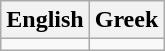<table class="wikitable">
<tr>
<th>English</th>
<th>Greek</th>
</tr>
<tr>
<td></td>
<td></td>
</tr>
</table>
